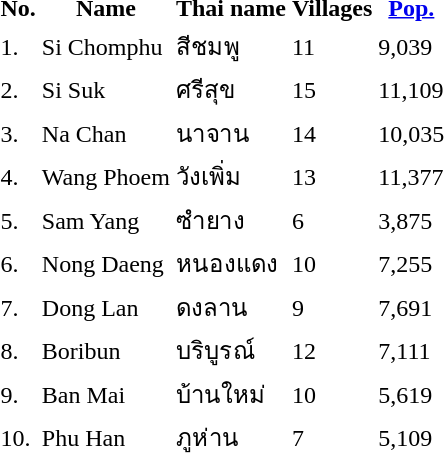<table>
<tr>
<th>No.</th>
<th>Name</th>
<th>Thai name</th>
<th>Villages</th>
<th><a href='#'>Pop.</a></th>
</tr>
<tr>
<td>1.</td>
<td>Si Chomphu</td>
<td>สีชมพู</td>
<td>11</td>
<td>9,039</td>
<td></td>
</tr>
<tr>
<td>2.</td>
<td>Si Suk</td>
<td>ศรีสุข</td>
<td>15</td>
<td>11,109</td>
<td></td>
</tr>
<tr>
<td>3.</td>
<td>Na Chan</td>
<td>นาจาน</td>
<td>14</td>
<td>10,035</td>
<td></td>
</tr>
<tr>
<td>4.</td>
<td>Wang Phoem</td>
<td>วังเพิ่ม</td>
<td>13</td>
<td>11,377</td>
<td></td>
</tr>
<tr>
<td>5.</td>
<td>Sam Yang</td>
<td>ซำยาง</td>
<td>6</td>
<td>3,875</td>
<td></td>
</tr>
<tr>
<td>6.</td>
<td>Nong Daeng</td>
<td>หนองแดง</td>
<td>10</td>
<td>7,255</td>
<td></td>
</tr>
<tr>
<td>7.</td>
<td>Dong Lan</td>
<td>ดงลาน</td>
<td>9</td>
<td>7,691</td>
<td></td>
</tr>
<tr>
<td>8.</td>
<td>Boribun</td>
<td>บริบูรณ์</td>
<td>12</td>
<td>7,111</td>
<td></td>
</tr>
<tr>
<td>9.</td>
<td>Ban Mai</td>
<td>บ้านใหม่</td>
<td>10</td>
<td>5,619</td>
<td></td>
</tr>
<tr>
<td>10.</td>
<td>Phu Han</td>
<td>ภูห่าน</td>
<td>7</td>
<td>5,109</td>
<td></td>
</tr>
</table>
